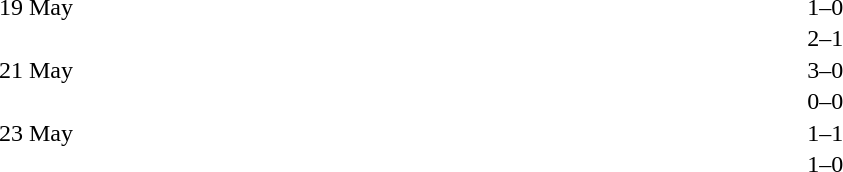<table cellspacing=1 width=70%>
<tr>
<th width=25%></th>
<th width=30%></th>
<th width=15%></th>
<th width=30%></th>
</tr>
<tr>
<td>19 May</td>
<td align=right></td>
<td align=center>1–0</td>
<td></td>
</tr>
<tr>
<td></td>
<td align=right></td>
<td align=center>2–1</td>
<td></td>
</tr>
<tr>
<td>21 May</td>
<td align=right></td>
<td align=center>3–0</td>
<td></td>
</tr>
<tr>
<td></td>
<td align=right></td>
<td align=center>0–0</td>
<td></td>
</tr>
<tr>
<td>23 May</td>
<td align=right></td>
<td align=center>1–1</td>
<td></td>
</tr>
<tr>
<td></td>
<td align=right></td>
<td align=center>1–0</td>
<td></td>
</tr>
</table>
